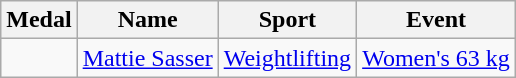<table class="wikitable sortable">
<tr>
<th>Medal</th>
<th>Name</th>
<th>Sport</th>
<th>Event</th>
</tr>
<tr>
<td></td>
<td><a href='#'>Mattie Sasser</a></td>
<td><a href='#'>Weightlifting</a></td>
<td><a href='#'>Women's 63 kg</a></td>
</tr>
</table>
